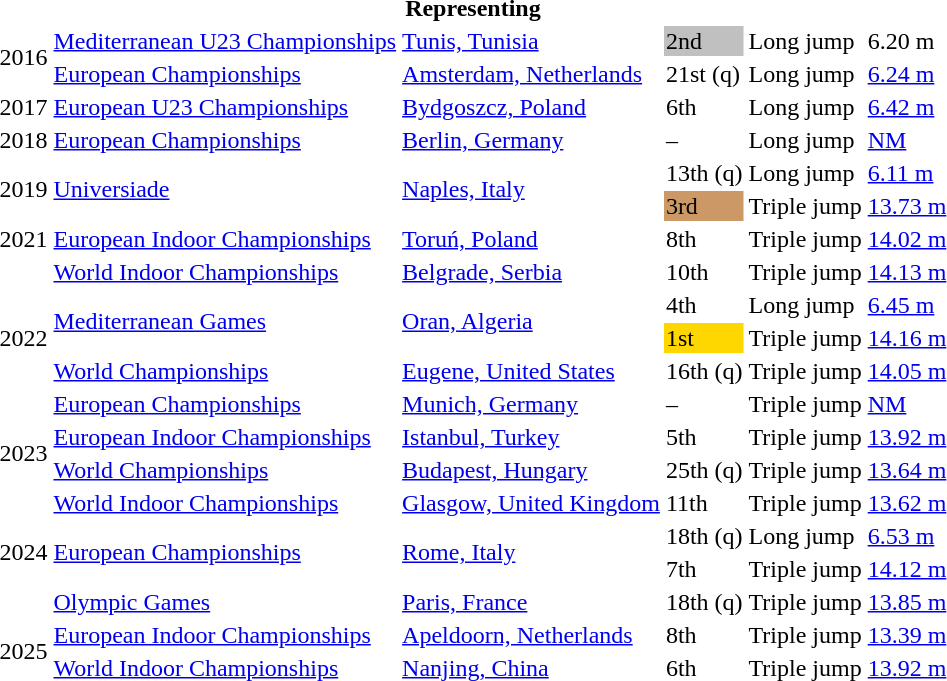<table>
<tr>
<th colspan="6">Representing </th>
</tr>
<tr>
<td rowspan=2>2016</td>
<td><a href='#'>Mediterranean U23 Championships</a></td>
<td><a href='#'>Tunis, Tunisia</a></td>
<td bgcolor=silver>2nd</td>
<td>Long jump</td>
<td>6.20 m</td>
</tr>
<tr>
<td><a href='#'>European Championships</a></td>
<td><a href='#'>Amsterdam, Netherlands</a></td>
<td>21st (q)</td>
<td>Long jump</td>
<td><a href='#'>6.24 m</a></td>
</tr>
<tr>
<td>2017</td>
<td><a href='#'>European U23 Championships</a></td>
<td><a href='#'>Bydgoszcz, Poland</a></td>
<td>6th</td>
<td>Long jump</td>
<td><a href='#'>6.42 m</a></td>
</tr>
<tr>
<td>2018</td>
<td><a href='#'>European Championships</a></td>
<td><a href='#'>Berlin, Germany</a></td>
<td>–</td>
<td>Long jump</td>
<td><a href='#'>NM</a></td>
</tr>
<tr>
<td rowspan=2>2019</td>
<td rowspan=2><a href='#'>Universiade</a></td>
<td rowspan=2><a href='#'>Naples, Italy</a></td>
<td>13th (q)</td>
<td>Long jump</td>
<td><a href='#'>6.11 m</a></td>
</tr>
<tr>
<td bgcolor=cc9966>3rd</td>
<td>Triple jump</td>
<td><a href='#'>13.73 m</a></td>
</tr>
<tr>
<td>2021</td>
<td><a href='#'>European Indoor Championships</a></td>
<td><a href='#'>Toruń, Poland</a></td>
<td>8th</td>
<td>Triple jump</td>
<td><a href='#'>14.02 m</a></td>
</tr>
<tr>
<td rowspan=5>2022</td>
<td><a href='#'>World Indoor Championships</a></td>
<td><a href='#'>Belgrade, Serbia</a></td>
<td>10th</td>
<td>Triple jump</td>
<td><a href='#'>14.13 m</a></td>
</tr>
<tr>
<td rowspan=2><a href='#'>Mediterranean Games</a></td>
<td rowspan=2><a href='#'>Oran, Algeria</a></td>
<td>4th</td>
<td>Long jump</td>
<td><a href='#'>6.45 m</a></td>
</tr>
<tr>
<td bgcolor=gold>1st</td>
<td>Triple jump</td>
<td><a href='#'>14.16 m</a></td>
</tr>
<tr>
<td><a href='#'>World Championships</a></td>
<td><a href='#'>Eugene, United States</a></td>
<td>16th (q)</td>
<td>Triple jump</td>
<td><a href='#'>14.05 m</a></td>
</tr>
<tr>
<td><a href='#'>European Championships</a></td>
<td><a href='#'>Munich, Germany</a></td>
<td>–</td>
<td>Triple jump</td>
<td><a href='#'>NM</a></td>
</tr>
<tr>
<td rowspan=2>2023</td>
<td><a href='#'>European Indoor Championships</a></td>
<td><a href='#'>Istanbul, Turkey</a></td>
<td>5th</td>
<td>Triple jump</td>
<td><a href='#'>13.92 m</a></td>
</tr>
<tr>
<td><a href='#'>World Championships</a></td>
<td><a href='#'>Budapest, Hungary</a></td>
<td>25th (q)</td>
<td>Triple jump</td>
<td><a href='#'>13.64 m</a></td>
</tr>
<tr>
<td rowspan=4>2024</td>
<td><a href='#'>World Indoor Championships</a></td>
<td><a href='#'>Glasgow, United Kingdom</a></td>
<td>11th</td>
<td>Triple jump</td>
<td><a href='#'>13.62 m</a></td>
</tr>
<tr>
<td rowspan=2><a href='#'>European Championships</a></td>
<td rowspan=2><a href='#'>Rome, Italy</a></td>
<td>18th (q)</td>
<td>Long jump</td>
<td><a href='#'>6.53 m</a></td>
</tr>
<tr>
<td>7th</td>
<td>Triple jump</td>
<td><a href='#'>14.12 m</a></td>
</tr>
<tr>
<td><a href='#'>Olympic Games</a></td>
<td><a href='#'>Paris, France</a></td>
<td>18th (q)</td>
<td>Triple jump</td>
<td><a href='#'>13.85 m</a></td>
</tr>
<tr>
<td rowspan = 2>2025</td>
<td><a href='#'>European  Indoor Championships</a></td>
<td><a href='#'>Apeldoorn, Netherlands</a></td>
<td>8th</td>
<td>Triple jump</td>
<td><a href='#'>13.39 m</a></td>
</tr>
<tr>
<td><a href='#'>World Indoor Championships</a></td>
<td><a href='#'>Nanjing, China</a></td>
<td>6th</td>
<td>Triple jump</td>
<td><a href='#'>13.92 m</a></td>
</tr>
</table>
